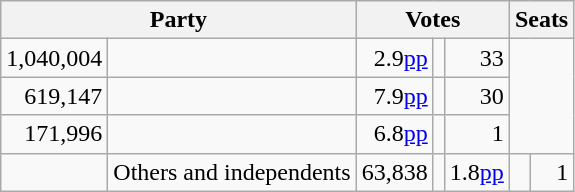<table class=wikitable style="text-align:right;">
<tr>
<th colspan=2>Party</th>
<th colspan=3>Votes</th>
<th colspan=2>Seats</th>
</tr>
<tr>
<td>1,040,004</td>
<td style="color:white;"></td>
<td style="white-space: nowrap;"> 2.9<a href='#'>pp</a></td>
<td style="text-align:center;"></td>
<td style="white-space: nowrap;"> 33</td>
</tr>
<tr>
<td>619,147</td>
<td></td>
<td style="white-space: nowrap;"> 7.9<a href='#'>pp</a></td>
<td style="text-align:center;"></td>
<td style="white-space: nowrap;"> 30</td>
</tr>
<tr>
<td>171,996</td>
<td></td>
<td style="white-space: nowrap;"> 6.8<a href='#'>pp</a></td>
<td style="text-align:center;"></td>
<td style="white-space: nowrap;"> 1</td>
</tr>
<tr>
<td>    </td>
<td style="text-align:left;">Others and independents</td>
<td>63,838</td>
<td></td>
<td style="white-space: nowrap;"> 1.8<a href='#'>pp</a></td>
<td style="text-align:center;"></td>
<td style="white-space: nowrap;"> 1</td>
</tr>
</table>
